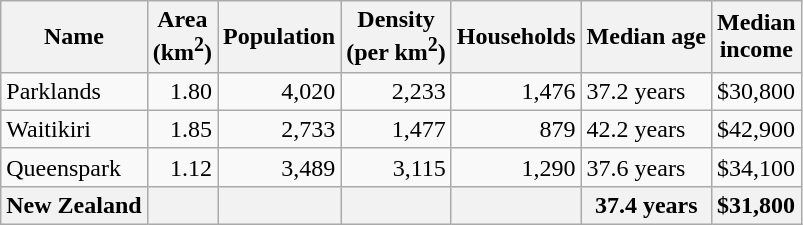<table class="wikitable">
<tr>
<th>Name</th>
<th>Area<br>(km<sup>2</sup>)</th>
<th>Population</th>
<th>Density<br>(per km<sup>2</sup>)</th>
<th>Households</th>
<th>Median age</th>
<th>Median<br>income</th>
</tr>
<tr>
<td>Parklands</td>
<td style="text-align:right;">1.80</td>
<td style="text-align:right;">4,020</td>
<td style="text-align:right;">2,233</td>
<td style="text-align:right;">1,476</td>
<td>37.2 years</td>
<td>$30,800</td>
</tr>
<tr>
<td>Waitikiri</td>
<td style="text-align:right;">1.85</td>
<td style="text-align:right;">2,733</td>
<td style="text-align:right;">1,477</td>
<td style="text-align:right;">879</td>
<td>42.2 years</td>
<td>$42,900</td>
</tr>
<tr>
<td>Queenspark</td>
<td style="text-align:right;">1.12</td>
<td style="text-align:right;">3,489</td>
<td style="text-align:right;">3,115</td>
<td style="text-align:right;">1,290</td>
<td>37.6 years</td>
<td>$34,100</td>
</tr>
<tr>
<th>New Zealand</th>
<th></th>
<th></th>
<th></th>
<th></th>
<th>37.4 years</th>
<th style="text-align:left;">$31,800</th>
</tr>
</table>
